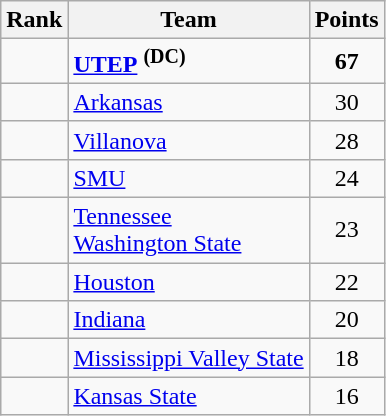<table class="wikitable sortable" style="text-align:center">
<tr>
<th>Rank</th>
<th>Team</th>
<th>Points</th>
</tr>
<tr>
<td></td>
<td align="left"><strong><a href='#'>UTEP</a></strong> <sup><strong>(DC)</strong></sup></td>
<td><strong>67</strong></td>
</tr>
<tr>
<td></td>
<td align="left"><a href='#'>Arkansas</a></td>
<td>30</td>
</tr>
<tr>
<td></td>
<td align="left"><a href='#'>Villanova</a></td>
<td>28</td>
</tr>
<tr>
<td></td>
<td align="left"><a href='#'>SMU</a></td>
<td>24</td>
</tr>
<tr>
<td></td>
<td align="left"><a href='#'>Tennessee</a><br><a href='#'>Washington State</a></td>
<td>23</td>
</tr>
<tr>
<td></td>
<td align="left"><a href='#'>Houston</a></td>
<td>22</td>
</tr>
<tr>
<td></td>
<td align="left"><a href='#'>Indiana</a></td>
<td>20</td>
</tr>
<tr>
<td></td>
<td align="left"><a href='#'>Mississippi Valley State</a></td>
<td>18</td>
</tr>
<tr>
<td></td>
<td align="left"><a href='#'>Kansas State</a></td>
<td>16</td>
</tr>
</table>
